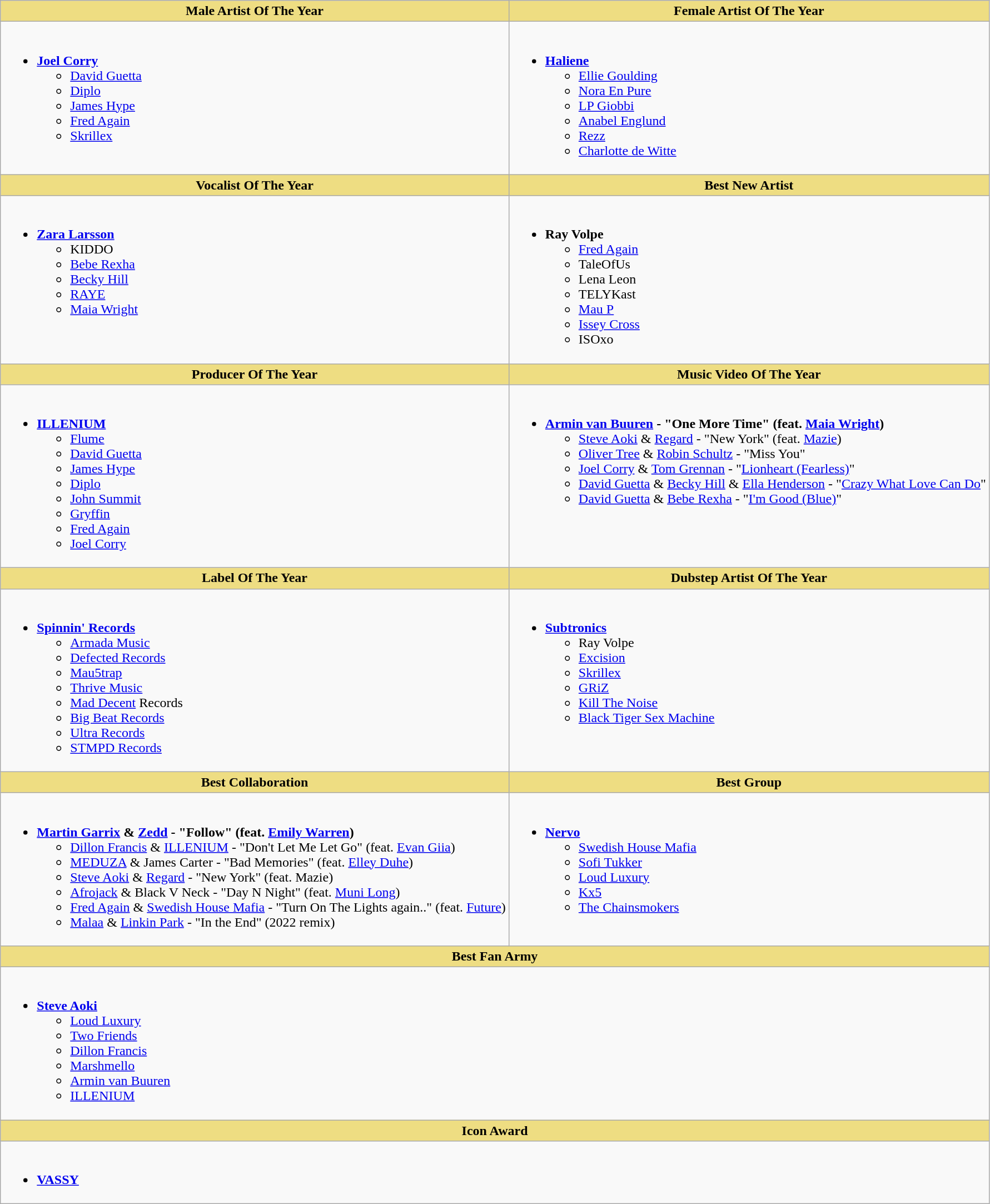<table class="wikitable">
<tr>
<th style="background:#EEDD82; width=50%"><strong>Male Artist Of The Year</strong></th>
<th style="background:#EEDD82; width=50%"><strong>Female Artist Of The Year</strong></th>
</tr>
<tr>
<td valign="top"><br><ul><li><strong><a href='#'>Joel Corry</a></strong><ul><li><a href='#'>David Guetta</a></li><li><a href='#'>Diplo</a></li><li><a href='#'>James Hype</a></li><li><a href='#'>Fred Again</a></li><li><a href='#'>Skrillex</a></li></ul></li></ul></td>
<td valign="top"><br><ul><li><strong><a href='#'>Haliene</a></strong><ul><li><a href='#'>Ellie Goulding</a></li><li><a href='#'>Nora En Pure</a></li><li><a href='#'>LP Giobbi</a></li><li><a href='#'>Anabel Englund</a></li><li><a href='#'>Rezz</a></li><li><a href='#'>Charlotte de Witte</a></li></ul></li></ul></td>
</tr>
<tr>
<th style="background:#EEDD82; width=50%"><strong>Vocalist Of The Year</strong></th>
<th style="background:#EEDD82; width=50%">Best New Artist</th>
</tr>
<tr>
<td valign="top"><br><ul><li><strong><a href='#'>Zara Larsson</a></strong><ul><li>KIDDO</li><li><a href='#'>Bebe Rexha</a></li><li><a href='#'>Becky Hill</a></li><li><a href='#'>RAYE</a></li><li><a href='#'>Maia Wright</a></li></ul></li></ul></td>
<td valign="top"><br><ul><li><strong>Ray Volpe</strong><ul><li><a href='#'>Fred Again</a></li><li>TaleOfUs</li><li>Lena Leon</li><li>TELYKast</li><li><a href='#'>Mau P</a></li><li><a href='#'>Issey Cross</a></li><li>ISOxo</li></ul></li></ul></td>
</tr>
<tr>
<th style="background:#EEDD82; width=50%"><strong>Producer Of The Year</strong></th>
<th style="background:#EEDD82; width=50%"><strong>Music Video Of The Year</strong></th>
</tr>
<tr>
<td valign="top"><br><ul><li><strong><a href='#'>ILLENIUM</a></strong><ul><li><a href='#'>Flume</a></li><li><a href='#'>David Guetta</a></li><li><a href='#'>James Hype</a></li><li><a href='#'>Diplo</a></li><li><a href='#'>John Summit</a></li><li><a href='#'>Gryffin</a></li><li><a href='#'>Fred Again</a></li><li><a href='#'>Joel Corry</a></li></ul></li></ul></td>
<td valign="top"><br><ul><li><strong><a href='#'>Armin van Buuren</a> - "One More Time" (feat. <a href='#'>Maia Wright</a>)</strong><ul><li><a href='#'>Steve Aoki</a> & <a href='#'>Regard</a> - "New York" (feat. <a href='#'>Mazie</a>)</li><li><a href='#'>Oliver Tree</a> & <a href='#'>Robin Schultz</a> - "Miss You"</li><li><a href='#'>Joel Corry</a> & <a href='#'>Tom Grennan</a> - "<a href='#'>Lionheart (Fearless)</a>"</li><li><a href='#'>David Guetta</a> & <a href='#'>Becky Hill</a> & <a href='#'>Ella Henderson</a> - "<a href='#'>Crazy What Love Can Do</a>"</li><li><a href='#'>David Guetta</a> & <a href='#'>Bebe Rexha</a> - "<a href='#'>I'm Good (Blue)</a>"</li></ul></li></ul></td>
</tr>
<tr>
<th style="background:#EEDD82; width=50%"><strong>Label Of The Year</strong></th>
<th style="background:#EEDD82; width=50%"><strong>Dubstep Artist Of The Year</strong></th>
</tr>
<tr>
<td valign="top"><br><ul><li><strong><a href='#'>Spinnin' Records</a></strong><ul><li><a href='#'>Armada Music</a></li><li><a href='#'>Defected Records</a></li><li><a href='#'>Mau5trap</a></li><li><a href='#'>Thrive Music</a></li><li><a href='#'>Mad Decent</a> Records</li><li><a href='#'>Big Beat Records</a></li><li><a href='#'>Ultra Records</a></li><li><a href='#'>STMPD Records</a></li></ul></li></ul></td>
<td valign="top"><br><ul><li><strong><a href='#'>Subtronics</a></strong><ul><li>Ray Volpe</li><li><a href='#'>Excision</a></li><li><a href='#'>Skrillex</a></li><li><a href='#'>GRiZ</a></li><li><a href='#'>Kill The Noise</a></li><li><a href='#'>Black Tiger Sex Machine</a></li></ul></li></ul></td>
</tr>
<tr>
<th style="background:#EEDD82; width=50%"><strong>Best Collaboration</strong></th>
<th style="background:#EEDD82; width=50%"><strong>Best Group</strong></th>
</tr>
<tr>
<td valign="top"><br><ul><li><strong><a href='#'>Martin Garrix</a> & <a href='#'>Zedd</a>  - "Follow" (feat. <a href='#'>Emily Warren</a>)</strong><ul><li><a href='#'>Dillon Francis</a> & <a href='#'>ILLENIUM</a> - "Don't Let Me Let Go" (feat. <a href='#'>Evan Giia</a>)</li><li><a href='#'>MEDUZA</a> & James Carter  - "Bad Memories" (feat. <a href='#'>Elley Duhe</a>)</li><li><a href='#'>Steve Aoki</a> & <a href='#'>Regard</a>  - "New York" (feat. Mazie)</li><li><a href='#'>Afrojack</a> & Black V Neck  - "Day N Night" (feat. <a href='#'>Muni Long</a>)</li><li><a href='#'>Fred Again</a> & <a href='#'>Swedish House Mafia</a>  - "Turn On The Lights again.." (feat. <a href='#'>Future</a>)</li><li><a href='#'>Malaa</a> & <a href='#'>Linkin Park</a> - "In the End" (2022 remix)</li></ul></li></ul></td>
<td valign="top"><br><ul><li><a href='#'><strong>Nervo</strong></a><ul><li><a href='#'>Swedish House Mafia</a></li><li><a href='#'>Sofi Tukker</a></li><li><a href='#'>Loud Luxury</a></li><li><a href='#'>Kx5</a></li><li><a href='#'>The Chainsmokers</a></li></ul></li></ul></td>
</tr>
<tr>
<th style="background:#EEDD82; width=50%" colspan="2"><strong>Best Fan Army</strong></th>
</tr>
<tr>
<td valign="top" colspan="2"><br><ul><li><strong><a href='#'>Steve Aoki</a></strong><ul><li><a href='#'>Loud Luxury</a></li><li><a href='#'>Two Friends</a></li><li><a href='#'>Dillon Francis</a></li><li><a href='#'>Marshmello</a></li><li><a href='#'>Armin van Buuren</a></li><li><a href='#'>ILLENIUM</a></li></ul></li></ul></td>
</tr>
<tr>
<th style="background:#EEDD82; width=50%" colspan="2">Icon Award</th>
</tr>
<tr>
<td valign="top" colspan="2"><br><ul><li><a href='#'><strong>VASSY</strong></a></li></ul></td>
</tr>
</table>
